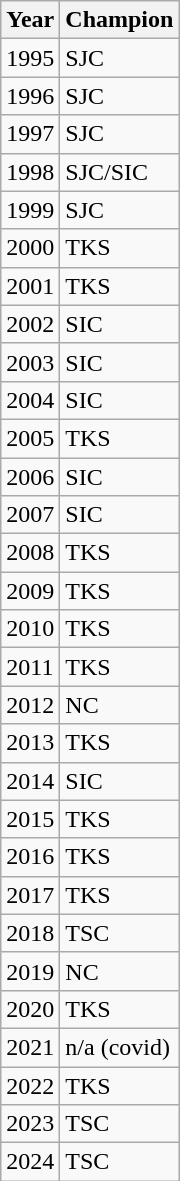<table class="wikitable">
<tr>
<th>Year</th>
<th>Champion</th>
</tr>
<tr>
<td>1995</td>
<td>SJC</td>
</tr>
<tr>
<td>1996</td>
<td>SJC</td>
</tr>
<tr>
<td>1997</td>
<td>SJC</td>
</tr>
<tr>
<td>1998</td>
<td>SJC/SIC</td>
</tr>
<tr>
<td>1999</td>
<td>SJC</td>
</tr>
<tr>
<td>2000</td>
<td>TKS</td>
</tr>
<tr>
<td>2001</td>
<td>TKS</td>
</tr>
<tr>
<td>2002</td>
<td>SIC</td>
</tr>
<tr>
<td>2003</td>
<td>SIC</td>
</tr>
<tr>
<td>2004</td>
<td>SIC</td>
</tr>
<tr>
<td>2005</td>
<td>TKS</td>
</tr>
<tr>
<td>2006</td>
<td>SIC</td>
</tr>
<tr>
<td>2007</td>
<td>SIC</td>
</tr>
<tr>
<td>2008</td>
<td>TKS</td>
</tr>
<tr>
<td>2009</td>
<td>TKS</td>
</tr>
<tr>
<td>2010</td>
<td>TKS</td>
</tr>
<tr>
<td>2011</td>
<td>TKS</td>
</tr>
<tr>
<td>2012</td>
<td>NC</td>
</tr>
<tr>
<td>2013</td>
<td>TKS</td>
</tr>
<tr>
<td>2014</td>
<td>SIC</td>
</tr>
<tr>
<td>2015</td>
<td>TKS</td>
</tr>
<tr>
<td>2016</td>
<td>TKS</td>
</tr>
<tr>
<td>2017</td>
<td>TKS</td>
</tr>
<tr>
<td>2018</td>
<td>TSC</td>
</tr>
<tr>
<td>2019</td>
<td>NC</td>
</tr>
<tr>
<td>2020</td>
<td>TKS</td>
</tr>
<tr>
<td>2021</td>
<td>n/a (covid)</td>
</tr>
<tr>
<td>2022</td>
<td>TKS</td>
</tr>
<tr>
<td>2023</td>
<td>TSC</td>
</tr>
<tr>
<td>2024</td>
<td>TSC</td>
</tr>
</table>
